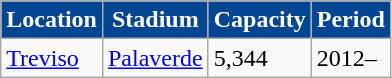<table class="wikitable sortable">
<tr>
<th style="color:#FFFFFF; background:#024593;">Location</th>
<th style="color:#FFFFFF; background:#024593;">Stadium</th>
<th style="color:#FFFFFF; background:#024593;">Capacity</th>
<th style="color:#FFFFFF; background:#024593;">Period</th>
</tr>
<tr>
<td><a href='#'>Treviso</a></td>
<td><a href='#'>Palaverde</a></td>
<td>5,344</td>
<td>2012–</td>
</tr>
</table>
